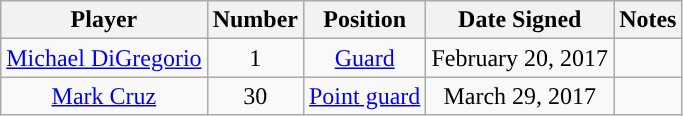<table class="wikitable sortable sortable">
<tr>
<th>Player</th>
<th>Number</th>
<th>Position</th>
<th>Date Signed</th>
<th>Notes</th>
</tr>
<tr style="text-align: center">
<td><a href='#'>Michael DiGregorio</a></td>
<td>1</td>
<td><a href='#'>Guard</a></td>
<td>February 20, 2017</td>
<td></td>
</tr>
<tr style="text-align: center">
<td><a href='#'>Mark Cruz</a></td>
<td>30</td>
<td><a href='#'>Point guard</a></td>
<td>March 29, 2017</td>
<td></td>
</tr>
</table>
